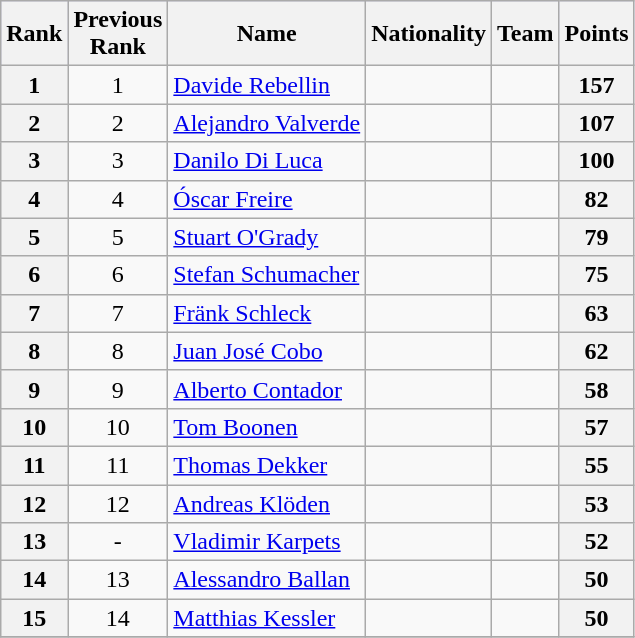<table class="wikitable">
<tr style="background:#ccccff;">
<th>Rank</th>
<th>Previous<br>Rank</th>
<th>Name</th>
<th>Nationality</th>
<th>Team</th>
<th>Points</th>
</tr>
<tr>
<th>1</th>
<td align="center">1</td>
<td><a href='#'>Davide Rebellin</a></td>
<td></td>
<td></td>
<th>157</th>
</tr>
<tr>
<th>2</th>
<td align="center">2</td>
<td><a href='#'>Alejandro Valverde</a></td>
<td></td>
<td></td>
<th>107</th>
</tr>
<tr>
<th>3</th>
<td align="center">3</td>
<td><a href='#'>Danilo Di Luca</a></td>
<td></td>
<td></td>
<th>100</th>
</tr>
<tr>
<th>4</th>
<td align="center">4</td>
<td><a href='#'>Óscar Freire</a></td>
<td></td>
<td></td>
<th>82</th>
</tr>
<tr>
<th>5</th>
<td align="center">5</td>
<td><a href='#'>Stuart O'Grady</a></td>
<td></td>
<td></td>
<th>79</th>
</tr>
<tr>
<th>6</th>
<td align="center">6</td>
<td><a href='#'>Stefan Schumacher</a></td>
<td></td>
<td></td>
<th>75</th>
</tr>
<tr>
<th>7</th>
<td align="center">7</td>
<td><a href='#'>Fränk Schleck</a></td>
<td></td>
<td></td>
<th>63</th>
</tr>
<tr>
<th>8</th>
<td align="center">8</td>
<td><a href='#'>Juan José Cobo</a></td>
<td></td>
<td></td>
<th>62</th>
</tr>
<tr>
<th>9</th>
<td align="center">9</td>
<td><a href='#'>Alberto Contador</a></td>
<td></td>
<td></td>
<th>58</th>
</tr>
<tr>
<th>10</th>
<td align="center">10</td>
<td><a href='#'>Tom Boonen</a></td>
<td></td>
<td></td>
<th>57</th>
</tr>
<tr>
<th>11</th>
<td align="center">11</td>
<td><a href='#'>Thomas Dekker</a></td>
<td></td>
<td></td>
<th>55</th>
</tr>
<tr>
<th>12</th>
<td align="center">12</td>
<td><a href='#'>Andreas Klöden</a></td>
<td></td>
<td></td>
<th>53</th>
</tr>
<tr>
<th>13</th>
<td align="center">-</td>
<td><a href='#'>Vladimir Karpets</a></td>
<td></td>
<td></td>
<th>52</th>
</tr>
<tr>
<th>14</th>
<td align="center">13</td>
<td><a href='#'>Alessandro Ballan</a></td>
<td></td>
<td></td>
<th>50</th>
</tr>
<tr>
<th>15</th>
<td align="center">14</td>
<td><a href='#'>Matthias Kessler</a></td>
<td></td>
<td></td>
<th>50</th>
</tr>
<tr>
</tr>
</table>
